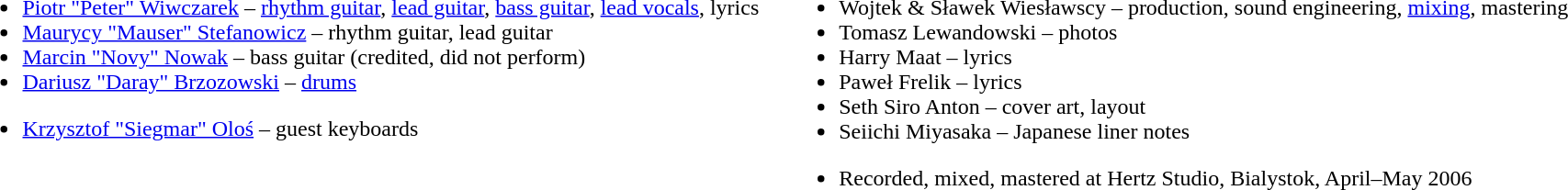<table>
<tr>
<td valign="top"><br><ul><li><a href='#'>Piotr "Peter" Wiwczarek</a> – <a href='#'>rhythm guitar</a>, <a href='#'>lead guitar</a>, <a href='#'>bass guitar</a>, <a href='#'>lead vocals</a>, lyrics</li><li><a href='#'>Maurycy "Mauser" Stefanowicz</a> – rhythm guitar, lead guitar</li><li><a href='#'>Marcin "Novy" Nowak</a> – bass guitar (credited, did not perform)</li><li><a href='#'>Dariusz "Daray" Brzozowski</a> – <a href='#'>drums</a></li></ul><ul><li><a href='#'>Krzysztof "Siegmar" Oloś</a> – guest keyboards</li></ul></td>
<td width="10"></td>
<td valign="top"><br><ul><li>Wojtek & Sławek Wiesławscy – production, sound engineering, <a href='#'>mixing</a>, mastering</li><li>Tomasz Lewandowski – photos</li><li>Harry Maat – lyrics</li><li>Paweł Frelik – lyrics</li><li>Seth Siro Anton – cover art, layout</li><li>Seiichi Miyasaka – Japanese liner notes</li></ul><ul><li>Recorded, mixed, mastered at Hertz Studio, Bialystok, April–May 2006</li></ul></td>
</tr>
</table>
